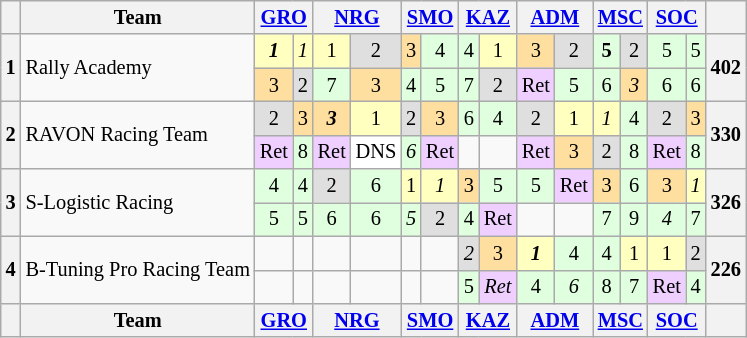<table align=left| class="wikitable" style="font-size: 85%; text-align: center">
<tr valign="top">
<th valign="middle"></th>
<th valign="middle">Team</th>
<th colspan=2><a href='#'>GRO</a></th>
<th colspan=2><a href='#'>NRG</a></th>
<th colspan=2><a href='#'>SMO</a></th>
<th colspan=2><a href='#'>KAZ</a></th>
<th colspan=2><a href='#'>ADM</a></th>
<th colspan=2><a href='#'>MSC</a></th>
<th colspan=2><a href='#'>SOC</a></th>
<th valign="middle"></th>
</tr>
<tr>
<th rowspan="2">1</th>
<td rowspan="2" align=left>Rally Academy</td>
<td style="background:#ffffbf;"><strong><em>1</em></strong></td>
<td style="background:#ffffbf;"><em>1</em></td>
<td style="background:#ffffbf;">1</td>
<td style="background:#dfdfdf;">2</td>
<td style="background:#ffdf9f;">3</td>
<td style="background:#dfffdf;">4</td>
<td style="background:#dfffdf;">4</td>
<td style="background:#ffffbf;">1</td>
<td style="background:#ffdf9f;">3</td>
<td style="background:#dfdfdf;">2</td>
<td style="background:#dfffdf;"><strong>5</strong></td>
<td style="background:#dfdfdf;">2</td>
<td style="background:#dfffdf;">5</td>
<td style="background:#dfffdf;">5</td>
<th rowspan="2">402</th>
</tr>
<tr>
<td style="background:#ffdf9f;">3</td>
<td style="background:#dfdfdf;">2</td>
<td style="background:#dfffdf;">7</td>
<td style="background:#ffdf9f;">3</td>
<td style="background:#dfffdf;">4</td>
<td style="background:#dfffdf;">5</td>
<td style="background:#dfffdf;">7</td>
<td style="background:#dfdfdf;">2</td>
<td style="background:#efcfff;">Ret</td>
<td style="background:#dfffdf;">5</td>
<td style="background:#dfffdf;">6</td>
<td style="background:#ffdf9f;"><em>3</em></td>
<td style="background:#dfffdf;">6</td>
<td style="background:#dfffdf;">6</td>
</tr>
<tr>
<th rowspan="2">2</th>
<td rowspan="2" align=left>RAVON Racing Team</td>
<td style="background:#dfdfdf;">2</td>
<td style="background:#ffdf9f;">3</td>
<td style="background:#ffdf9f;"><strong><em>3</em></strong></td>
<td style="background:#ffffbf;">1</td>
<td style="background:#dfdfdf;">2</td>
<td style="background:#ffdf9f;">3</td>
<td style="background:#dfffdf;">6</td>
<td style="background:#dfffdf;">4</td>
<td style="background:#dfdfdf;">2</td>
<td style="background:#ffffbf;">1</td>
<td style="background:#ffffbf;"><em>1</em></td>
<td style="background:#dfffdf;">4</td>
<td style="background:#dfdfdf;">2</td>
<td style="background:#ffdf9f;">3</td>
<th rowspan="2">330</th>
</tr>
<tr>
<td style="background:#efcfff;">Ret</td>
<td style="background:#dfffdf;">8</td>
<td style="background:#efcfff;">Ret</td>
<td style="background:#ffffff;">DNS</td>
<td style="background:#dfffdf;"><em>6</em></td>
<td style="background:#efcfff;">Ret</td>
<td></td>
<td></td>
<td style="background:#efcfff;">Ret</td>
<td style="background:#ffdf9f;">3</td>
<td style="background:#dfdfdf;">2</td>
<td style="background:#dfffdf;">8</td>
<td style="background:#efcfff;">Ret</td>
<td style="background:#dfffdf;">8</td>
</tr>
<tr>
<th rowspan="2">3</th>
<td rowspan="2" align=left>S-Logistic Racing</td>
<td style="background:#dfffdf;">4</td>
<td style="background:#dfffdf;">4</td>
<td style="background:#dfdfdf;">2</td>
<td style="background:#dfffdf;">6</td>
<td style="background:#ffffbf;">1</td>
<td style="background:#ffffbf;"><em>1</em></td>
<td style="background:#ffdf9f;">3</td>
<td style="background:#dfffdf;">5</td>
<td style="background:#dfffdf;">5</td>
<td style="background:#efcfff;">Ret</td>
<td style="background:#ffdf9f;">3</td>
<td style="background:#dfffdf;">6</td>
<td style="background:#ffdf9f;">3</td>
<td style="background:#ffffbf;"><em>1</em></td>
<th rowspan="2">326</th>
</tr>
<tr>
<td style="background:#dfffdf;">5</td>
<td style="background:#dfffdf;">5</td>
<td style="background:#dfffdf;">6</td>
<td style="background:#dfffdf;">6</td>
<td style="background:#dfffdf;"><em>5</em></td>
<td style="background:#dfdfdf;">2</td>
<td style="background:#dfffdf;">4</td>
<td style="background:#efcfff;">Ret</td>
<td></td>
<td></td>
<td style="background:#dfffdf;">7</td>
<td style="background:#dfffdf;">9</td>
<td style="background:#dfffdf;"><em>4</em></td>
<td style="background:#dfffdf;">7</td>
</tr>
<tr>
<th rowspan="2">4</th>
<td rowspan="2" align=left>B-Tuning Pro Racing Team</td>
<td></td>
<td></td>
<td></td>
<td></td>
<td></td>
<td></td>
<td style="background:#dfdfdf;"><em>2</em></td>
<td style="background:#ffdf9f;">3</td>
<td style="background:#ffffbf;"><strong><em>1</em></strong></td>
<td style="background:#dfffdf;">4</td>
<td style="background:#dfffdf;">4</td>
<td style="background:#ffffbf;">1</td>
<td style="background:#ffffbf;">1</td>
<td style="background:#dfdfdf;">2</td>
<th rowspan="2">226</th>
</tr>
<tr>
<td></td>
<td></td>
<td></td>
<td></td>
<td></td>
<td></td>
<td style="background:#dfffdf;">5</td>
<td style="background:#efcfff;"><em>Ret</em></td>
<td style="background:#dfffdf;">4</td>
<td style="background:#dfffdf;"><em>6</em></td>
<td style="background:#dfffdf;">8</td>
<td style="background:#dfffdf;">7</td>
<td style="background:#efcfff;">Ret</td>
<td style="background:#dfffdf;">4</td>
</tr>
<tr valign="top">
<th valign="middle"></th>
<th valign="middle">Team</th>
<th colspan=2><a href='#'>GRO</a></th>
<th colspan=2><a href='#'>NRG</a></th>
<th colspan=2><a href='#'>SMO</a></th>
<th colspan=2><a href='#'>KAZ</a></th>
<th colspan=2><a href='#'>ADM</a></th>
<th colspan=2><a href='#'>MSC</a></th>
<th colspan=2><a href='#'>SOC</a></th>
<th valign="middle"></th>
</tr>
</table>
